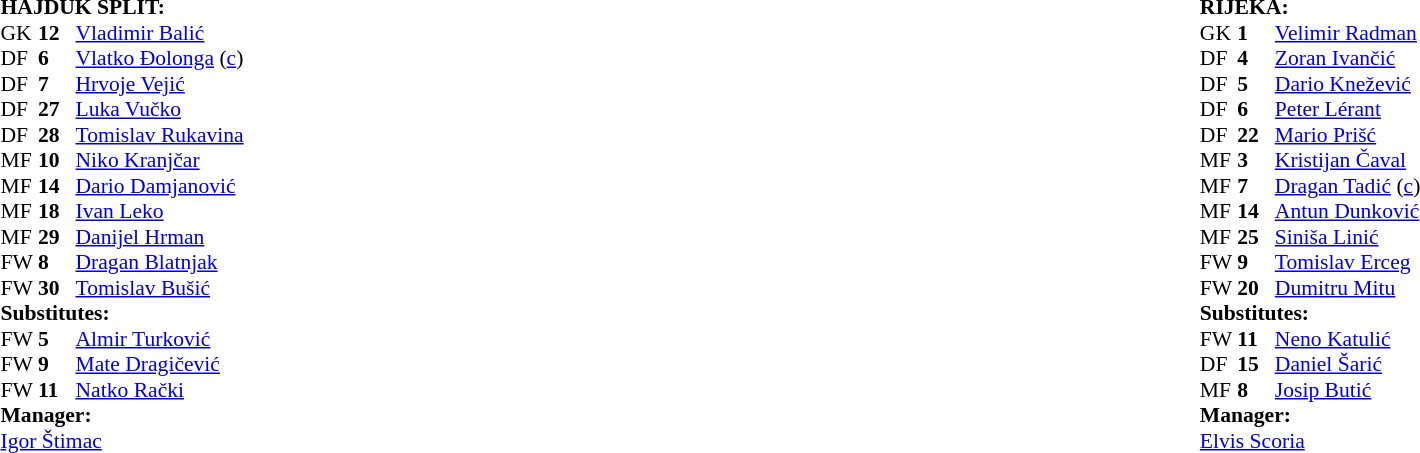<table width="100%">
<tr>
<td valign="top" width="40%"><br><table style="font-size: 90%" cellspacing="0" cellpadding="0">
<tr>
<td colspan="4"><strong>HAJDUK SPLIT:</strong></td>
</tr>
<tr>
<th width="25"></th>
<th width="25"></th>
<th width="135"></th>
<th width="35"></th>
</tr>
<tr>
<td>GK</td>
<td><strong>12</strong></td>
<td> <a href='#'>Vladimir Balić</a></td>
</tr>
<tr>
<td>DF</td>
<td><strong>6</strong></td>
<td> <a href='#'>Vlatko Đolonga</a> (<a href='#'>c</a>)</td>
</tr>
<tr>
<td>DF</td>
<td><strong>7</strong></td>
<td> <a href='#'>Hrvoje Vejić</a></td>
</tr>
<tr>
<td>DF</td>
<td><strong>27</strong></td>
<td> <a href='#'>Luka Vučko</a></td>
</tr>
<tr>
<td>DF</td>
<td><strong>28</strong></td>
<td> <a href='#'>Tomislav Rukavina</a></td>
<td></td>
<td></td>
</tr>
<tr>
<td>MF</td>
<td><strong>10</strong></td>
<td> <a href='#'>Niko Kranjčar</a></td>
</tr>
<tr>
<td>MF</td>
<td><strong>14</strong></td>
<td> <a href='#'>Dario Damjanović</a></td>
</tr>
<tr>
<td>MF</td>
<td><strong>18</strong></td>
<td> <a href='#'>Ivan Leko</a></td>
</tr>
<tr>
<td>MF</td>
<td><strong>29</strong></td>
<td> <a href='#'>Danijel Hrman</a></td>
<td></td>
<td></td>
</tr>
<tr>
<td>FW</td>
<td><strong>8</strong></td>
<td> <a href='#'>Dragan Blatnjak</a></td>
<td></td>
</tr>
<tr>
<td>FW</td>
<td><strong>30</strong></td>
<td> <a href='#'>Tomislav Bušić</a></td>
<td></td>
<td></td>
</tr>
<tr>
<td colspan=3><strong>Substitutes:</strong></td>
</tr>
<tr>
<td>FW</td>
<td><strong>5</strong></td>
<td> <a href='#'>Almir Turković</a></td>
<td></td>
<td></td>
</tr>
<tr>
<td>FW</td>
<td><strong>9</strong></td>
<td> <a href='#'>Mate Dragičević</a></td>
<td></td>
<td></td>
</tr>
<tr>
<td>FW</td>
<td><strong>11</strong></td>
<td> <a href='#'>Natko Rački</a></td>
<td></td>
<td></td>
</tr>
<tr>
<td colspan=3><strong>Manager:</strong></td>
</tr>
<tr>
<td colspan="3"> <a href='#'>Igor Štimac</a></td>
</tr>
</table>
</td>
<td valign="top" width="50%"><br><table style="font-size: 90%" cellspacing="0" cellpadding="0" align="center">
<tr>
<td colspan="4"><strong>RIJEKA:</strong></td>
</tr>
<tr>
<th width="25"></th>
<th width="25"></th>
<th width="135"></th>
<th width="35"></th>
</tr>
<tr>
<td>GK</td>
<td><strong>1</strong></td>
<td> <a href='#'>Velimir Radman</a></td>
</tr>
<tr>
<td>DF</td>
<td><strong>4</strong></td>
<td> <a href='#'>Zoran Ivančić</a></td>
<td></td>
</tr>
<tr>
<td>DF</td>
<td><strong>5</strong></td>
<td> <a href='#'>Dario Knežević</a></td>
</tr>
<tr>
<td>DF</td>
<td><strong>6</strong></td>
<td> <a href='#'>Peter Lérant</a></td>
</tr>
<tr>
<td>DF</td>
<td><strong>22</strong></td>
<td> <a href='#'>Mario Prišć</a></td>
<td></td>
<td></td>
</tr>
<tr>
<td>MF</td>
<td><strong>3</strong></td>
<td> <a href='#'>Kristijan Čaval</a></td>
</tr>
<tr>
<td>MF</td>
<td><strong>7</strong></td>
<td> <a href='#'>Dragan Tadić</a> (<a href='#'>c</a>)</td>
</tr>
<tr>
<td>MF</td>
<td><strong>14</strong></td>
<td> <a href='#'>Antun Dunković</a></td>
</tr>
<tr>
<td>MF</td>
<td><strong>25</strong></td>
<td> <a href='#'>Siniša Linić</a></td>
<td></td>
<td></td>
</tr>
<tr>
<td>FW</td>
<td><strong>9</strong></td>
<td> <a href='#'>Tomislav Erceg</a></td>
<td></td>
<td></td>
</tr>
<tr>
<td>FW</td>
<td><strong>20</strong></td>
<td> <a href='#'>Dumitru Mitu</a></td>
<td></td>
</tr>
<tr>
<td colspan=3><strong>Substitutes:</strong></td>
</tr>
<tr>
<td>FW</td>
<td><strong>11</strong></td>
<td> <a href='#'>Neno Katulić</a></td>
<td></td>
<td></td>
</tr>
<tr>
<td>DF</td>
<td><strong>15</strong></td>
<td> <a href='#'>Daniel Šarić</a></td>
<td></td>
<td></td>
</tr>
<tr>
<td>MF</td>
<td><strong>8</strong></td>
<td> <a href='#'>Josip Butić</a></td>
<td></td>
<td></td>
</tr>
<tr>
<td colspan=3><strong>Manager:</strong></td>
</tr>
<tr>
<td colspan="3"> <a href='#'>Elvis Scoria</a></td>
</tr>
</table>
</td>
</tr>
</table>
